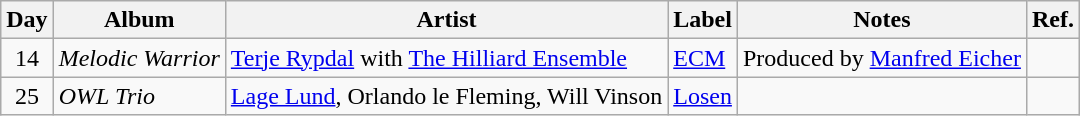<table class="wikitable">
<tr>
<th>Day</th>
<th>Album</th>
<th>Artist</th>
<th>Label</th>
<th>Notes</th>
<th>Ref.</th>
</tr>
<tr>
<td rowspan="1" style="text-align:center;">14</td>
<td><em>Melodic Warrior</em></td>
<td><a href='#'>Terje Rypdal</a> with <a href='#'>The Hilliard Ensemble</a></td>
<td><a href='#'>ECM</a></td>
<td>Produced by <a href='#'>Manfred Eicher</a></td>
<td style="text-align:center;"></td>
</tr>
<tr>
<td rowspan="1" style="text-align:center;">25</td>
<td><em>OWL Trio</em></td>
<td><a href='#'>Lage Lund</a>, Orlando le Fleming, Will Vinson</td>
<td><a href='#'>Losen</a></td>
<td></td>
<td style="text-align:center;"></td>
</tr>
</table>
